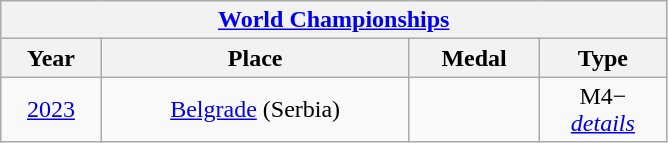<table class="wikitable center col2izq" style="text-align:center;width:445px;">
<tr>
<th colspan="4"><a href='#'>World Championships</a></th>
</tr>
<tr>
<th>Year</th>
<th>Place</th>
<th>Medal</th>
<th>Type</th>
</tr>
<tr>
<td><a href='#'>2023</a></td>
<td><a href='#'>Belgrade</a> (Serbia)</td>
<td></td>
<td><abbr>M4−</abbr><br><em><a href='#'>details</a></em></td>
</tr>
</table>
